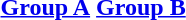<table>
<tr valign=top>
<th align="center"><a href='#'>Group A</a></th>
<th align="center"><a href='#'>Group B</a></th>
</tr>
<tr valign=top>
<td align="left"></td>
<td align="left"></td>
</tr>
</table>
